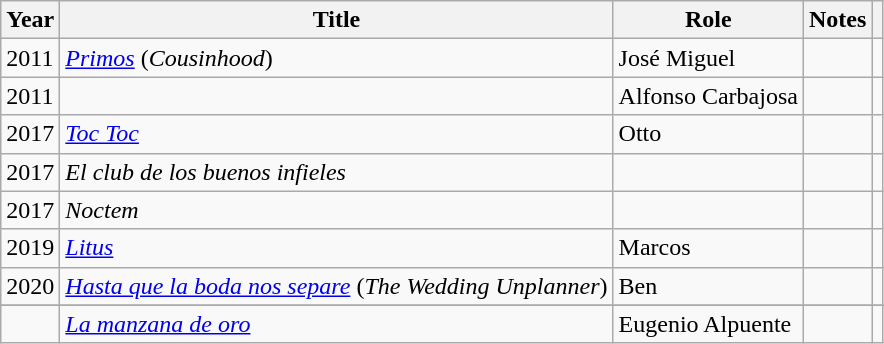<table class="wikitable sortable">
<tr>
<th>Year</th>
<th>Title</th>
<th>Role</th>
<th class="unsortable">Notes</th>
<th class = "unsortable"></th>
</tr>
<tr>
<td>2011</td>
<td><a href='#'><em>Primos</em></a> (<em>Cousinhood</em>)</td>
<td>José Miguel</td>
<td></td>
<td align = "center"></td>
</tr>
<tr>
<td>2011</td>
<td><em></em></td>
<td>Alfonso Carbajosa</td>
<td></td>
<td align = "center"></td>
</tr>
<tr>
<td>2017</td>
<td><em><a href='#'>Toc Toc</a></em></td>
<td>Otto</td>
<td></td>
<td align = "center"></td>
</tr>
<tr>
<td>2017</td>
<td><em>El club de los buenos infieles</em></td>
<td></td>
<td></td>
<td align = "center"></td>
</tr>
<tr>
<td>2017</td>
<td><em>Noctem</em></td>
<td></td>
<td></td>
<td align = "center"></td>
</tr>
<tr>
<td>2019</td>
<td><em><a href='#'>Litus</a></em></td>
<td>Marcos</td>
<td></td>
<td align = "center"></td>
</tr>
<tr>
<td>2020</td>
<td><em><a href='#'>Hasta que la boda nos separe</a></em> (<em>The Wedding Unplanner</em>)</td>
<td>Ben</td>
<td></td>
<td align = "center"></td>
</tr>
<tr>
</tr>
<tr>
<td></td>
<td><em><a href='#'>La manzana de oro</a></em></td>
<td>Eugenio Alpuente</td>
<td></td>
<td></td>
</tr>
</table>
